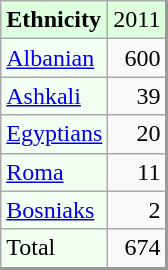<table border=1 cellpadding=4 cellspacing=0 class="wikitable" style="align: left; margin: 0.5em 0 0 0; border-style: solid; border: 1px solid #999; border-right-width: 2px; border-bottom-width: 2px; border-collapse: collapse; font-size: 100%;">
<tr style="background:#dfd;">
<td style="background:#ddffdd;"><strong>Ethnicity</strong></td>
<td style="text-align:center;">2011</td>
</tr>
<tr>
<td style="background:#f3fff3;"><a href='#'>Albanian</a></td>
<td align="right">600</td>
</tr>
<tr>
<td style="background:#f3fff3;"><a href='#'>Ashkali</a></td>
<td align="right">39</td>
</tr>
<tr>
<td style="background:#f3fff3;"><a href='#'>Egyptians</a></td>
<td align="right">20</td>
</tr>
<tr>
<td style="background:#f3fff3;"><a href='#'>Roma</a></td>
<td align="right">11</td>
</tr>
<tr>
<td style="background:#f3fff3;"><a href='#'>Bosniaks</a></td>
<td align="right">2</td>
</tr>
<tr>
<td style="background:#f3fff3;">Total</td>
<td align="right">674</td>
</tr>
</table>
